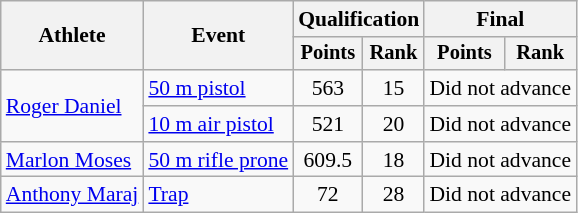<table class="wikitable" style="font-size:90%">
<tr>
<th rowspan="2">Athlete</th>
<th rowspan="2">Event</th>
<th colspan=2>Qualification</th>
<th colspan=2>Final</th>
</tr>
<tr style="font-size:95%">
<th>Points</th>
<th>Rank</th>
<th>Points</th>
<th>Rank</th>
</tr>
<tr align=center>
<td align=left rowspan=2><a href='#'>Roger Daniel</a></td>
<td align=left><a href='#'>50 m pistol</a></td>
<td>563</td>
<td>15</td>
<td colspan=2>Did not advance</td>
</tr>
<tr align=center>
<td align=left><a href='#'>10 m air pistol</a></td>
<td>521</td>
<td>20</td>
<td colspan=2>Did not advance</td>
</tr>
<tr align=center>
<td align=left><a href='#'>Marlon Moses</a></td>
<td align=left><a href='#'>50 m rifle prone</a></td>
<td>609.5</td>
<td>18</td>
<td colspan=2>Did not advance</td>
</tr>
<tr align=center>
<td align=left><a href='#'>Anthony Maraj</a></td>
<td align=left><a href='#'>Trap</a></td>
<td>72</td>
<td>28</td>
<td colspan=2>Did not advance</td>
</tr>
</table>
